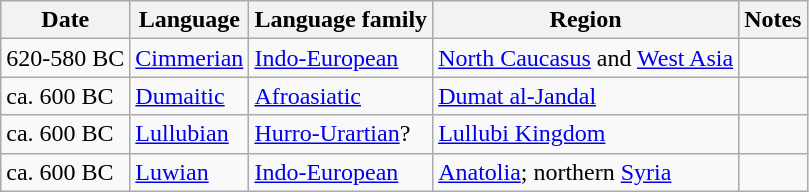<table class="wikitable sortable" border="1">
<tr>
<th>Date</th>
<th>Language</th>
<th>Language family</th>
<th>Region</th>
<th>Notes</th>
</tr>
<tr>
<td>620-580 BC</td>
<td><a href='#'>Cimmerian</a></td>
<td><a href='#'>Indo-European</a></td>
<td><a href='#'>North Caucasus</a> and <a href='#'>West Asia</a></td>
<td></td>
</tr>
<tr>
<td>ca. 600 BC</td>
<td><a href='#'>Dumaitic</a></td>
<td><a href='#'>Afroasiatic</a></td>
<td><a href='#'>Dumat al-Jandal</a></td>
<td></td>
</tr>
<tr>
<td>ca. 600 BC</td>
<td><a href='#'>Lullubian</a></td>
<td><a href='#'>Hurro-Urartian</a>?</td>
<td><a href='#'>Lullubi Kingdom</a></td>
<td></td>
</tr>
<tr>
<td>ca. 600 BC</td>
<td><a href='#'>Luwian</a></td>
<td><a href='#'>Indo-European</a></td>
<td><a href='#'>Anatolia</a>; northern <a href='#'>Syria</a></td>
<td></td>
</tr>
</table>
